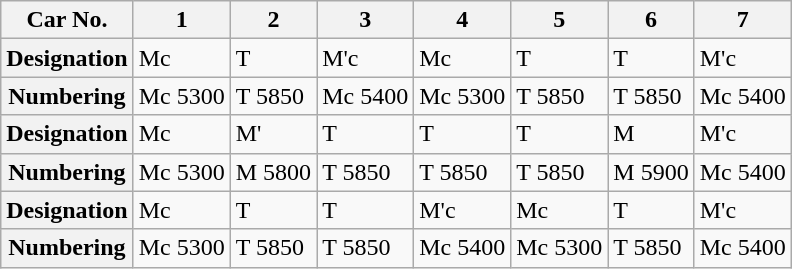<table class="wikitable">
<tr>
<th>Car No.</th>
<th>1</th>
<th>2</th>
<th>3</th>
<th>4</th>
<th>5</th>
<th>6</th>
<th>7</th>
</tr>
<tr>
<th>Designation</th>
<td>Mc</td>
<td>T</td>
<td>M'c</td>
<td>Mc</td>
<td>T</td>
<td>T</td>
<td>M'c</td>
</tr>
<tr>
<th>Numbering</th>
<td>Mc 5300</td>
<td>T 5850</td>
<td>Mc 5400</td>
<td>Mc 5300</td>
<td>T 5850</td>
<td>T 5850</td>
<td>Mc 5400</td>
</tr>
<tr>
<th>Designation</th>
<td>Mc</td>
<td>M'</td>
<td>T</td>
<td>T</td>
<td>T</td>
<td>M</td>
<td>M'c</td>
</tr>
<tr>
<th>Numbering</th>
<td>Mc 5300</td>
<td>M 5800</td>
<td>T 5850</td>
<td>T 5850</td>
<td>T 5850</td>
<td>M 5900</td>
<td>Mc 5400</td>
</tr>
<tr>
<th>Designation</th>
<td>Mc</td>
<td>T</td>
<td>T</td>
<td>M'c</td>
<td>Mc</td>
<td>T</td>
<td>M'c</td>
</tr>
<tr>
<th>Numbering</th>
<td>Mc 5300</td>
<td>T 5850</td>
<td>T 5850</td>
<td>Mc 5400</td>
<td>Mc 5300</td>
<td>T 5850</td>
<td>Mc 5400</td>
</tr>
</table>
